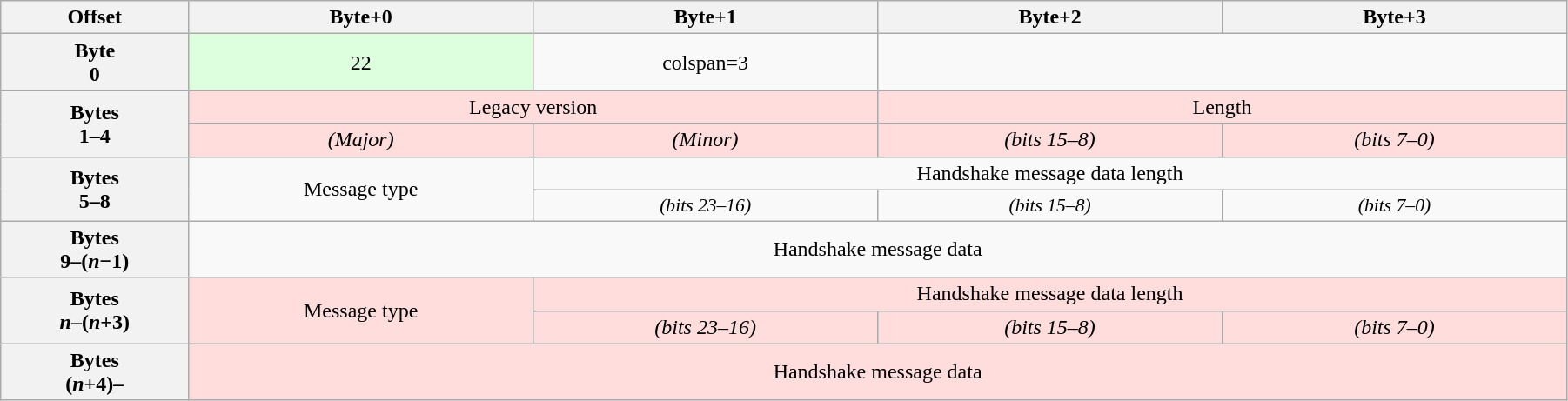<table class="wikitable"style=width:95%;text-align:center>
<tr>
<th scope=col>Offset</th>
<th scope=col style=width:22%>Byte+0</th>
<th scope=col style=width:22%>Byte+1</th>
<th scope=col style=width:22%>Byte+2</th>
<th scope=col style=width:22%>Byte+3</th>
</tr>
<tr>
<th scope=row>Byte<br>0</th>
<td style=background:#dfd>22</td>
<td>colspan=3</td>
</tr>
<tr>
<th scope=row rowspan=2>Bytes<br>1–4</th>
<td colspan=2 style=background:#fdd>Legacy version</td>
<td colspan=2 style=background:#fdd>Length</td>
</tr>
<tr style=background:#fdd>
<td><em>(Major)</em></td>
<td><em>(Minor)</em></td>
<td><em>(bits 15–8)</em></td>
<td><em>(bits 7–0)</em></td>
</tr>
<tr>
<th scope=row rowspan=2>Bytes<br>5–8</th>
<td rowspan=2>Message type</td>
<td colspan=3>Handshake message data length</td>
</tr>
<tr style=font-size:90%;line-height:1.2>
<td><em>(bits 23–16)</em></td>
<td><em>(bits 15–8)</em></td>
<td><em>(bits 7–0)</em></td>
</tr>
<tr>
<th scope=row>Bytes<br>9–(<em>n</em>−1)</th>
<td colspan=4>Handshake message data</td>
</tr>
<tr>
<th scope=row rowspan=2>Bytes<br><em>n</em>–(<em>n</em>+3)</th>
<td rowspan=2 style=background:#fdd>Message type</td>
<td colspan=3 style=background:#fdd>Handshake message data length</td>
</tr>
<tr style=background:#fdd>
<td><em>(bits 23–16)</em></td>
<td><em>(bits 15–8)</em></td>
<td><em>(bits 7–0)</em></td>
</tr>
<tr>
<th scope=row>Bytes<br>(<em>n</em>+4)–</th>
<td colspan=4 style=background:#fdd>Handshake message data</td>
</tr>
</table>
